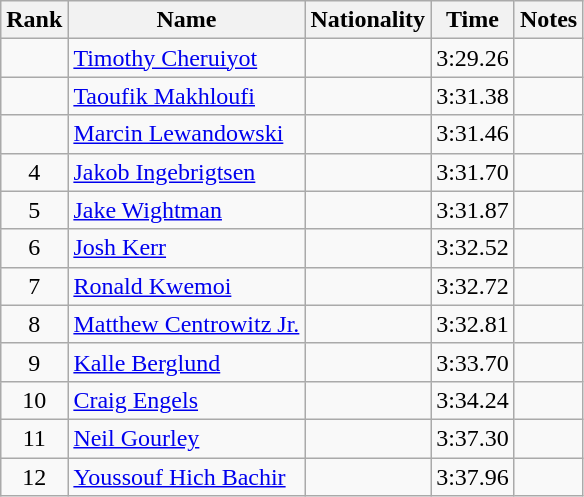<table class="wikitable sortable" style="text-align:center">
<tr>
<th>Rank</th>
<th>Name</th>
<th>Nationality</th>
<th>Time</th>
<th>Notes</th>
</tr>
<tr>
<td></td>
<td align=left><a href='#'>Timothy Cheruiyot</a></td>
<td align=left></td>
<td>3:29.26</td>
<td></td>
</tr>
<tr>
<td></td>
<td align=left><a href='#'>Taoufik Makhloufi</a></td>
<td align=left></td>
<td>3:31.38</td>
<td></td>
</tr>
<tr>
<td></td>
<td align=left><a href='#'>Marcin Lewandowski</a></td>
<td align=left></td>
<td>3:31.46</td>
<td><strong></strong></td>
</tr>
<tr>
<td>4</td>
<td align=left><a href='#'>Jakob Ingebrigtsen</a></td>
<td align=left></td>
<td>3:31.70</td>
<td></td>
</tr>
<tr>
<td>5</td>
<td align=left><a href='#'>Jake Wightman</a></td>
<td align=left></td>
<td>3:31.87</td>
<td></td>
</tr>
<tr>
<td>6</td>
<td align=left><a href='#'>Josh Kerr</a></td>
<td align=left></td>
<td>3:32.52</td>
<td></td>
</tr>
<tr>
<td>7</td>
<td align=left><a href='#'>Ronald Kwemoi</a></td>
<td align=left></td>
<td>3:32.72</td>
<td></td>
</tr>
<tr>
<td>8</td>
<td align=left><a href='#'>Matthew Centrowitz Jr.</a></td>
<td align=left></td>
<td>3:32.81</td>
<td></td>
</tr>
<tr>
<td>9</td>
<td align=left><a href='#'>Kalle Berglund</a></td>
<td align=left></td>
<td>3:33.70</td>
<td><strong></strong></td>
</tr>
<tr>
<td>10</td>
<td align=left><a href='#'>Craig Engels</a></td>
<td align=left></td>
<td>3:34.24</td>
<td></td>
</tr>
<tr>
<td>11</td>
<td align=left><a href='#'>Neil Gourley</a></td>
<td align=left></td>
<td>3:37.30</td>
<td></td>
</tr>
<tr>
<td>12</td>
<td align=left><a href='#'>Youssouf Hich Bachir</a></td>
<td align=left></td>
<td>3:37.96</td>
<td></td>
</tr>
</table>
